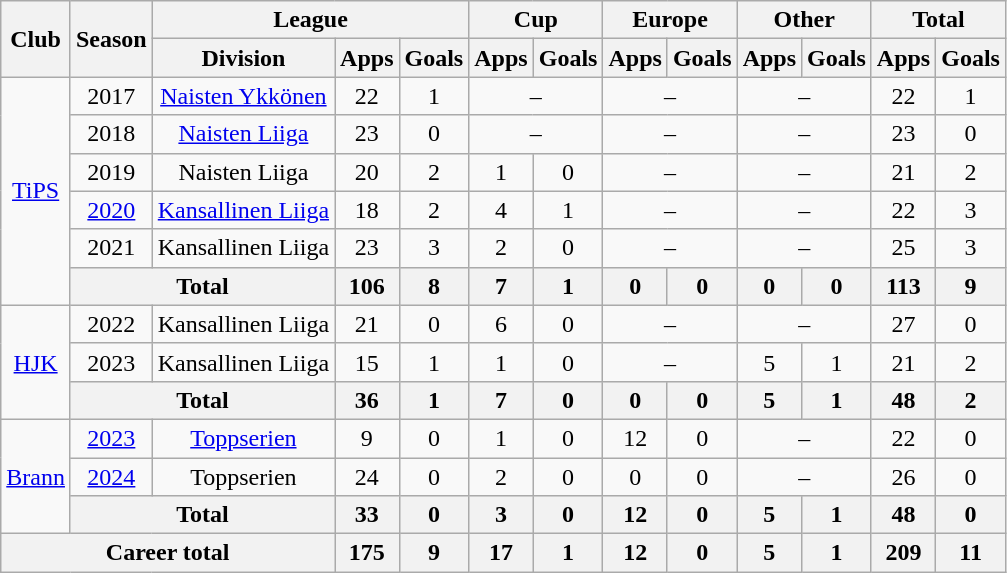<table class="wikitable" style="text-align:center">
<tr>
<th rowspan="2">Club</th>
<th rowspan="2">Season</th>
<th colspan="3">League</th>
<th colspan="2">Cup</th>
<th colspan="2">Europe</th>
<th colspan="2">Other</th>
<th colspan="2">Total</th>
</tr>
<tr>
<th>Division</th>
<th>Apps</th>
<th>Goals</th>
<th>Apps</th>
<th>Goals</th>
<th>Apps</th>
<th>Goals</th>
<th>Apps</th>
<th>Goals</th>
<th>Apps</th>
<th>Goals</th>
</tr>
<tr>
<td rowspan="6"><a href='#'>TiPS</a></td>
<td>2017</td>
<td><a href='#'>Naisten Ykkönen</a></td>
<td>22</td>
<td>1</td>
<td colspan=2>–</td>
<td colspan=2>–</td>
<td colspan=2>–</td>
<td>22</td>
<td>1</td>
</tr>
<tr>
<td>2018</td>
<td><a href='#'>Naisten Liiga</a></td>
<td>23</td>
<td>0</td>
<td colspan=2>–</td>
<td colspan=2>–</td>
<td colspan=2>–</td>
<td>23</td>
<td>0</td>
</tr>
<tr>
<td>2019</td>
<td>Naisten Liiga</td>
<td>20</td>
<td>2</td>
<td>1</td>
<td>0</td>
<td colspan=2>–</td>
<td colspan=2>–</td>
<td>21</td>
<td>2</td>
</tr>
<tr>
<td><a href='#'>2020</a></td>
<td><a href='#'>Kansallinen Liiga</a></td>
<td>18</td>
<td>2</td>
<td>4</td>
<td>1</td>
<td colspan=2>–</td>
<td colspan=2>–</td>
<td>22</td>
<td>3</td>
</tr>
<tr>
<td>2021</td>
<td>Kansallinen Liiga</td>
<td>23</td>
<td>3</td>
<td>2</td>
<td>0</td>
<td colspan=2>–</td>
<td colspan=2>–</td>
<td>25</td>
<td>3</td>
</tr>
<tr>
<th colspan="2">Total</th>
<th>106</th>
<th>8</th>
<th>7</th>
<th>1</th>
<th>0</th>
<th>0</th>
<th>0</th>
<th>0</th>
<th>113</th>
<th>9</th>
</tr>
<tr>
<td rowspan=3><a href='#'>HJK</a></td>
<td>2022</td>
<td>Kansallinen Liiga</td>
<td>21</td>
<td>0</td>
<td>6</td>
<td>0</td>
<td colspan=2>–</td>
<td colspan=2>–</td>
<td>27</td>
<td>0</td>
</tr>
<tr>
<td>2023</td>
<td>Kansallinen Liiga</td>
<td>15</td>
<td>1</td>
<td>1</td>
<td>0</td>
<td colspan=2>–</td>
<td>5</td>
<td>1</td>
<td>21</td>
<td>2</td>
</tr>
<tr>
<th colspan="2">Total</th>
<th>36</th>
<th>1</th>
<th>7</th>
<th>0</th>
<th>0</th>
<th>0</th>
<th>5</th>
<th>1</th>
<th>48</th>
<th>2</th>
</tr>
<tr>
<td rowspan=3><a href='#'>Brann</a></td>
<td><a href='#'>2023</a></td>
<td><a href='#'>Toppserien</a></td>
<td>9</td>
<td>0</td>
<td>1</td>
<td>0</td>
<td>12</td>
<td>0</td>
<td colspan=2>–</td>
<td>22</td>
<td>0</td>
</tr>
<tr>
<td><a href='#'>2024</a></td>
<td>Toppserien</td>
<td>24</td>
<td>0</td>
<td>2</td>
<td>0</td>
<td>0</td>
<td>0</td>
<td colspan=2>–</td>
<td>26</td>
<td>0</td>
</tr>
<tr>
<th colspan="2">Total</th>
<th>33</th>
<th>0</th>
<th>3</th>
<th>0</th>
<th>12</th>
<th>0</th>
<th>5</th>
<th>1</th>
<th>48</th>
<th>0</th>
</tr>
<tr>
<th colspan="3">Career total</th>
<th>175</th>
<th>9</th>
<th>17</th>
<th>1</th>
<th>12</th>
<th>0</th>
<th>5</th>
<th>1</th>
<th>209</th>
<th>11</th>
</tr>
</table>
